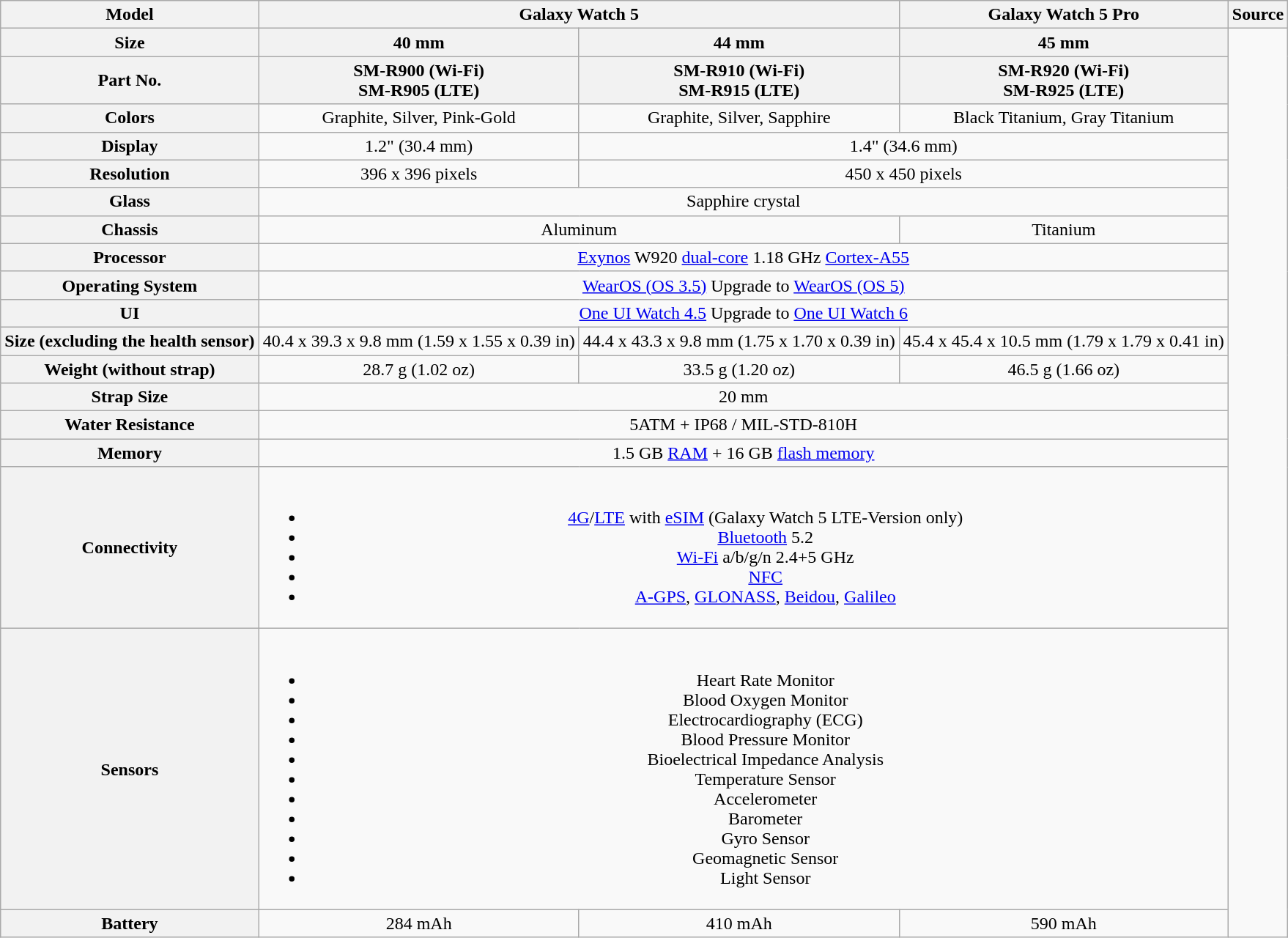<table class="wikitable" style="text-align: center;">
<tr>
<th>Model</th>
<th colspan="2">Galaxy Watch 5</th>
<th>Galaxy Watch 5 Pro</th>
<th>Source</th>
</tr>
<tr>
<th>Size</th>
<th>40 mm</th>
<th>44 mm</th>
<th>45 mm</th>
<td rowspan="18"></td>
</tr>
<tr>
<th>Part No.</th>
<th>SM-R900 (Wi-Fi)<br>SM-R905 (LTE)</th>
<th>SM-R910 (Wi-Fi)<br>SM-R915 (LTE)</th>
<th>SM-R920 (Wi-Fi)<br>SM-R925 (LTE)</th>
</tr>
<tr>
<th>Colors</th>
<td>Graphite, Silver, Pink-Gold</td>
<td>Graphite, Silver, Sapphire</td>
<td>Black Titanium, Gray Titanium</td>
</tr>
<tr>
<th>Display</th>
<td>1.2" (30.4 mm)</td>
<td colspan="2">1.4" (34.6 mm)</td>
</tr>
<tr>
<th>Resolution</th>
<td>396 x 396 pixels</td>
<td colspan="2">450 x 450 pixels</td>
</tr>
<tr>
<th>Glass</th>
<td colspan="3">Sapphire crystal</td>
</tr>
<tr>
<th>Chassis</th>
<td colspan="2">Aluminum</td>
<td>Titanium</td>
</tr>
<tr>
<th>Processor</th>
<td colspan="3"><a href='#'>Exynos</a> W920 <a href='#'>dual-core</a> 1.18 GHz <a href='#'>Cortex-A55</a></td>
</tr>
<tr>
<th>Operating  System</th>
<td colspan="3"><a href='#'>WearOS (OS 3.5)</a> Upgrade to <a href='#'>WearOS (OS 5)</a></td>
</tr>
<tr>
<th>UI</th>
<td colspan="3"><a href='#'>One UI Watch 4.5</a> Upgrade to <a href='#'>One UI Watch 6</a></td>
</tr>
<tr>
<th>Size (excluding the health sensor)</th>
<td>40.4 x 39.3 x 9.8 mm (1.59 x 1.55 x 0.39 in)</td>
<td>44.4 x 43.3 x 9.8 mm (1.75 x 1.70 x 0.39 in)</td>
<td>45.4 x 45.4 x 10.5 mm (1.79 x 1.79 x 0.41 in)</td>
</tr>
<tr>
<th>Weight  (without strap)</th>
<td>28.7 g (1.02 oz)</td>
<td>33.5 g (1.20 oz)</td>
<td>46.5 g (1.66 oz)</td>
</tr>
<tr>
<th>Strap Size</th>
<td colspan="3">20 mm</td>
</tr>
<tr>
<th>Water Resistance</th>
<td colspan="3">5ATM + IP68 / MIL-STD-810H</td>
</tr>
<tr>
<th>Memory</th>
<td colspan="3">1.5 GB <a href='#'>RAM</a> + 16 GB <a href='#'>flash memory</a></td>
</tr>
<tr>
<th>Connectivity</th>
<td colspan="3"><br><ul><li><a href='#'>4G</a>/<a href='#'>LTE</a> with <a href='#'>eSIM</a> (Galaxy Watch 5 LTE-Version only)</li><li><a href='#'>Bluetooth</a> 5.2</li><li><a href='#'>Wi-Fi</a> a/b/g/n 2.4+5 GHz</li><li><a href='#'>NFC</a></li><li><a href='#'>A-GPS</a>, <a href='#'>GLONASS</a>, <a href='#'>Beidou</a>, <a href='#'>Galileo</a></li></ul></td>
</tr>
<tr>
<th>Sensors</th>
<td colspan="3"><br><ul><li>Heart Rate Monitor</li><li>Blood Oxygen Monitor</li><li>Electrocardiography (ECG)</li><li>Blood Pressure Monitor</li><li>Bioelectrical Impedance Analysis</li><li>Temperature Sensor</li><li>Accelerometer</li><li>Barometer</li><li>Gyro Sensor</li><li>Geomagnetic Sensor</li><li>Light Sensor</li></ul></td>
</tr>
<tr>
<th>Battery</th>
<td>284 mAh</td>
<td>410 mAh</td>
<td>590 mAh</td>
</tr>
</table>
